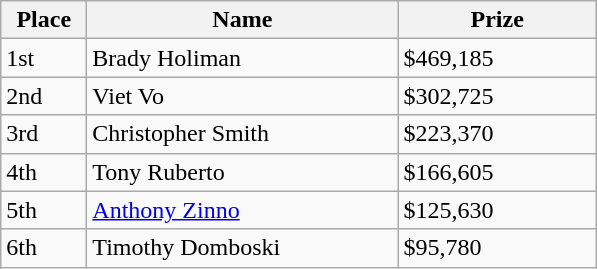<table class="wikitable">
<tr>
<th style="width:50px;">Place</th>
<th style="width:200px;">Name</th>
<th style="width:125px;">Prize</th>
</tr>
<tr>
<td>1st</td>
<td> Brady Holiman</td>
<td>$469,185</td>
</tr>
<tr>
<td>2nd</td>
<td> Viet Vo</td>
<td>$302,725</td>
</tr>
<tr>
<td>3rd</td>
<td> Christopher Smith</td>
<td>$223,370</td>
</tr>
<tr>
<td>4th</td>
<td> Tony Ruberto</td>
<td>$166,605</td>
</tr>
<tr>
<td>5th</td>
<td> <a href='#'>Anthony Zinno</a></td>
<td>$125,630</td>
</tr>
<tr>
<td>6th</td>
<td>  Timothy Domboski</td>
<td>$95,780</td>
</tr>
</table>
